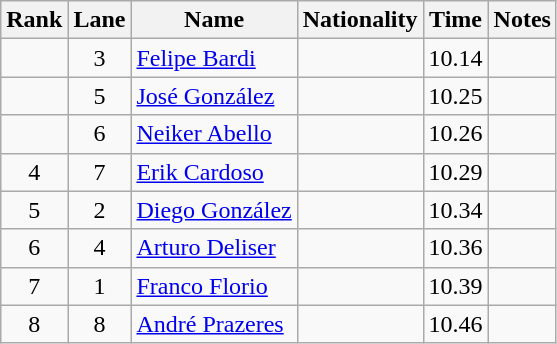<table class="wikitable sortable" style="text-align:center">
<tr>
<th>Rank</th>
<th>Lane</th>
<th>Name</th>
<th>Nationality</th>
<th>Time</th>
<th>Notes</th>
</tr>
<tr>
<td></td>
<td>3</td>
<td align=left><a href='#'>Felipe Bardi</a></td>
<td align=left></td>
<td>10.14</td>
<td></td>
</tr>
<tr>
<td></td>
<td>5</td>
<td align=left><a href='#'>José González</a></td>
<td align=left></td>
<td>10.25</td>
<td></td>
</tr>
<tr>
<td></td>
<td>6</td>
<td align=left><a href='#'>Neiker Abello</a></td>
<td align=left></td>
<td>10.26</td>
<td></td>
</tr>
<tr>
<td>4</td>
<td>7</td>
<td align=left><a href='#'>Erik Cardoso</a></td>
<td align=left></td>
<td>10.29</td>
<td></td>
</tr>
<tr>
<td>5</td>
<td>2</td>
<td align=left><a href='#'>Diego González</a></td>
<td align=left></td>
<td>10.34</td>
<td></td>
</tr>
<tr>
<td>6</td>
<td>4</td>
<td align=left><a href='#'>Arturo Deliser</a></td>
<td align=left></td>
<td>10.36</td>
<td></td>
</tr>
<tr>
<td>7</td>
<td>1</td>
<td align=left><a href='#'>Franco Florio</a></td>
<td align=left></td>
<td>10.39</td>
<td></td>
</tr>
<tr>
<td>8</td>
<td>8</td>
<td align=left><a href='#'>André Prazeres</a></td>
<td align=left></td>
<td>10.46</td>
<td></td>
</tr>
</table>
